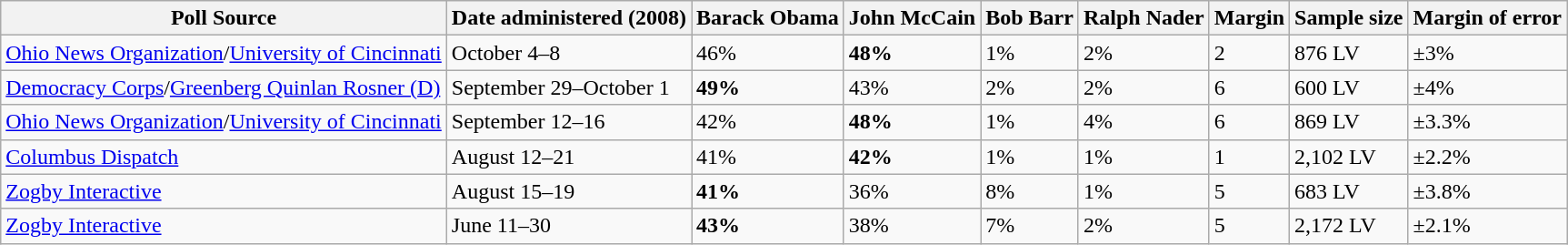<table class="wikitable collapsible">
<tr>
<th>Poll Source</th>
<th>Date administered (2008)</th>
<th>Barack Obama</th>
<th>John McCain</th>
<th>Bob Barr</th>
<th>Ralph Nader</th>
<th>Margin</th>
<th>Sample size</th>
<th>Margin of error</th>
</tr>
<tr>
<td><a href='#'>Ohio News Organization</a>/<a href='#'>University of Cincinnati</a></td>
<td>October 4–8</td>
<td>46%</td>
<td><strong>48%</strong></td>
<td>1%</td>
<td>2%</td>
<td>2</td>
<td>876 LV</td>
<td>±3%</td>
</tr>
<tr>
<td><a href='#'>Democracy Corps</a>/<a href='#'>Greenberg Quinlan Rosner (D)</a></td>
<td>September 29–October 1</td>
<td><strong>49%</strong></td>
<td>43%</td>
<td>2%</td>
<td>2%</td>
<td>6</td>
<td>600 LV</td>
<td>±4%</td>
</tr>
<tr>
<td><a href='#'>Ohio News Organization</a>/<a href='#'>University of Cincinnati</a></td>
<td>September 12–16</td>
<td>42%</td>
<td><strong>48%</strong></td>
<td>1%</td>
<td>4%</td>
<td>6</td>
<td>869 LV</td>
<td>±3.3%</td>
</tr>
<tr>
<td><a href='#'>Columbus Dispatch</a></td>
<td>August 12–21</td>
<td>41%</td>
<td><strong>42%</strong></td>
<td>1%</td>
<td>1%</td>
<td>1</td>
<td>2,102 LV</td>
<td>±2.2%</td>
</tr>
<tr>
<td><a href='#'>Zogby Interactive</a></td>
<td>August 15–19</td>
<td><strong>41%</strong></td>
<td>36%</td>
<td>8%</td>
<td>1%</td>
<td>5</td>
<td>683 LV</td>
<td>±3.8%</td>
</tr>
<tr>
<td><a href='#'>Zogby Interactive</a></td>
<td>June 11–30</td>
<td><strong>43%</strong></td>
<td>38%</td>
<td>7%</td>
<td>2%</td>
<td>5</td>
<td>2,172 LV</td>
<td>±2.1%</td>
</tr>
</table>
